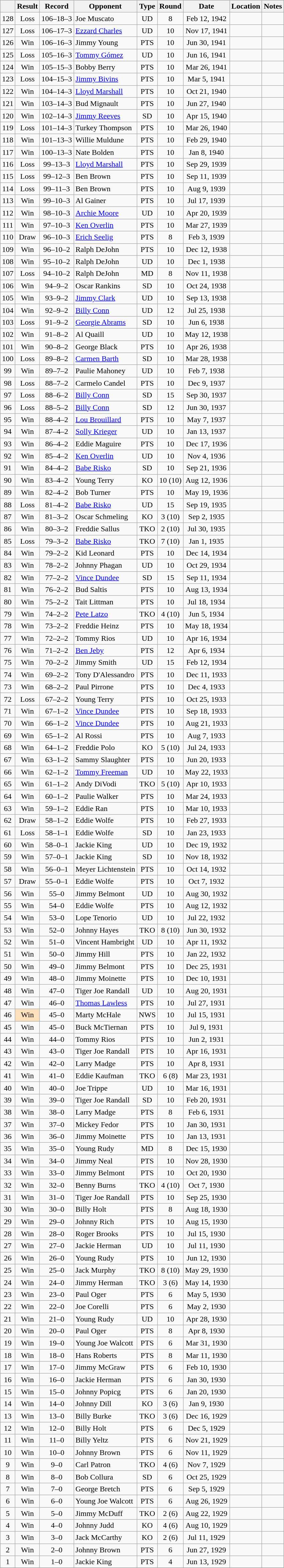<table class="wikitable mw-collapsible mw-collapsed" style="text-align:center">
<tr>
<th></th>
<th>Result</th>
<th>Record</th>
<th>Opponent</th>
<th>Type</th>
<th>Round</th>
<th>Date</th>
<th>Location</th>
<th>Notes</th>
</tr>
<tr>
<td>128</td>
<td>Loss</td>
<td>106–18–3 </td>
<td align=left>Joe Muscato</td>
<td>UD</td>
<td>8</td>
<td>Feb 12, 1942</td>
<td style="text-align:left;"></td>
<td></td>
</tr>
<tr>
<td>127</td>
<td>Loss</td>
<td>106–17–3 </td>
<td align=left><a href='#'>Ezzard Charles</a></td>
<td>UD</td>
<td>10</td>
<td>Nov 17, 1941</td>
<td style="text-align:left;"></td>
<td></td>
</tr>
<tr>
<td>126</td>
<td>Win</td>
<td>106–16–3 </td>
<td align=left>Jimmy Young</td>
<td>PTS</td>
<td>10</td>
<td>Jun 30, 1941</td>
<td style="text-align:left;"></td>
<td></td>
</tr>
<tr>
<td>125</td>
<td>Loss</td>
<td>105–16–3 </td>
<td align=left><a href='#'>Tommy Gómez</a></td>
<td>UD</td>
<td>10</td>
<td>Jun 16, 1941</td>
<td style="text-align:left;"></td>
<td></td>
</tr>
<tr>
<td>124</td>
<td>Win</td>
<td>105–15–3 </td>
<td align=left>Bobby Berry</td>
<td>PTS</td>
<td>10</td>
<td>Mar 26, 1941</td>
<td style="text-align:left;"></td>
<td></td>
</tr>
<tr>
<td>123</td>
<td>Loss</td>
<td>104–15–3 </td>
<td align=left><a href='#'>Jimmy Bivins</a></td>
<td>PTS</td>
<td>10</td>
<td>Mar 5, 1941</td>
<td style="text-align:left;"></td>
<td></td>
</tr>
<tr>
<td>122</td>
<td>Win</td>
<td>104–14–3 </td>
<td align=left><a href='#'>Lloyd Marshall</a></td>
<td>PTS</td>
<td>10</td>
<td>Oct 21, 1940</td>
<td style="text-align:left;"></td>
<td></td>
</tr>
<tr>
<td>121</td>
<td>Win</td>
<td>103–14–3 </td>
<td align=left>Bud Mignault</td>
<td>PTS</td>
<td>10</td>
<td>Jun 27, 1940</td>
<td style="text-align:left;"></td>
<td></td>
</tr>
<tr>
<td>120</td>
<td>Win</td>
<td>102–14–3 </td>
<td align=left><a href='#'>Jimmy Reeves</a></td>
<td>SD</td>
<td>10</td>
<td>Apr 15, 1940</td>
<td style="text-align:left;"></td>
<td></td>
</tr>
<tr>
<td>119</td>
<td>Loss</td>
<td>101–14–3 </td>
<td align=left>Turkey Thompson</td>
<td>PTS</td>
<td>10</td>
<td>Mar 26, 1940</td>
<td style="text-align:left;"></td>
<td></td>
</tr>
<tr>
<td>118</td>
<td>Win</td>
<td>101–13–3 </td>
<td align=left>Willie Muldune</td>
<td>PTS</td>
<td>10</td>
<td>Feb 29, 1940</td>
<td style="text-align:left;"></td>
<td></td>
</tr>
<tr>
<td>117</td>
<td>Win</td>
<td>100–13–3 </td>
<td align=left>Nate Bolden</td>
<td>PTS</td>
<td>10</td>
<td>Jan 8, 1940</td>
<td style="text-align:left;"></td>
<td></td>
</tr>
<tr>
<td>116</td>
<td>Loss</td>
<td>99–13–3 </td>
<td align=left><a href='#'>Lloyd Marshall</a></td>
<td>PTS</td>
<td>10</td>
<td>Sep 29, 1939</td>
<td style="text-align:left;"></td>
<td></td>
</tr>
<tr>
<td>115</td>
<td>Loss</td>
<td>99–12–3 </td>
<td align=left>Ben Brown</td>
<td>PTS</td>
<td>10</td>
<td>Sep 11, 1939</td>
<td style="text-align:left;"></td>
<td></td>
</tr>
<tr>
<td>114</td>
<td>Loss</td>
<td>99–11–3 </td>
<td align=left>Ben Brown</td>
<td>PTS</td>
<td>10</td>
<td>Aug 9, 1939</td>
<td style="text-align:left;"></td>
<td></td>
</tr>
<tr>
<td>113</td>
<td>Win</td>
<td>99–10–3 </td>
<td align=left>Al Gainer</td>
<td>PTS</td>
<td>10</td>
<td>Jul 17, 1939</td>
<td style="text-align:left;"></td>
<td></td>
</tr>
<tr>
<td>112</td>
<td>Win</td>
<td>98–10–3 </td>
<td align=left><a href='#'>Archie Moore</a></td>
<td>UD</td>
<td>10</td>
<td>Apr 20, 1939</td>
<td style="text-align:left;"></td>
<td></td>
</tr>
<tr>
<td>111</td>
<td>Win</td>
<td>97–10–3 </td>
<td align=left><a href='#'>Ken Overlin</a></td>
<td>PTS</td>
<td>10</td>
<td>Mar 27, 1939</td>
<td style="text-align:left;"></td>
<td></td>
</tr>
<tr>
<td>110</td>
<td>Draw</td>
<td>96–10–3 </td>
<td align=left><a href='#'>Erich Seelig</a></td>
<td>PTS</td>
<td>8</td>
<td>Feb 3, 1939</td>
<td style="text-align:left;"></td>
<td></td>
</tr>
<tr>
<td>109</td>
<td>Win</td>
<td>96–10–2 </td>
<td align=left>Ralph DeJohn</td>
<td>PTS</td>
<td>10</td>
<td>Dec 12, 1938</td>
<td style="text-align:left;"></td>
<td></td>
</tr>
<tr>
<td>108</td>
<td>Win</td>
<td>95–10–2 </td>
<td align=left>Ralph DeJohn</td>
<td>UD</td>
<td>10</td>
<td>Dec 1, 1938</td>
<td style="text-align:left;"></td>
<td></td>
</tr>
<tr>
<td>107</td>
<td>Loss</td>
<td>94–10–2 </td>
<td align=left>Ralph DeJohn</td>
<td>MD</td>
<td>8</td>
<td>Nov 11, 1938</td>
<td style="text-align:left;"></td>
<td></td>
</tr>
<tr>
<td>106</td>
<td>Win</td>
<td>94–9–2 </td>
<td align=left>Oscar Rankins</td>
<td>SD</td>
<td>10</td>
<td>Oct 24, 1938</td>
<td style="text-align:left;"></td>
<td></td>
</tr>
<tr>
<td>105</td>
<td>Win</td>
<td>93–9–2 </td>
<td align=left><a href='#'>Jimmy Clark</a></td>
<td>UD</td>
<td>10</td>
<td>Sep 13, 1938</td>
<td style="text-align:left;"></td>
<td></td>
</tr>
<tr>
<td>104</td>
<td>Win</td>
<td>92–9–2 </td>
<td align=left><a href='#'>Billy Conn</a></td>
<td>UD</td>
<td>12</td>
<td>Jul 25, 1938</td>
<td style="text-align:left;"></td>
<td></td>
</tr>
<tr>
<td>103</td>
<td>Loss</td>
<td>91–9–2 </td>
<td align=left><a href='#'>Georgie Abrams</a></td>
<td>SD</td>
<td>10</td>
<td>Jun 6, 1938</td>
<td style="text-align:left;"></td>
<td></td>
</tr>
<tr>
<td>102</td>
<td>Win</td>
<td>91–8–2 </td>
<td align=left>Al Quaill</td>
<td>UD</td>
<td>10</td>
<td>May 12, 1938</td>
<td style="text-align:left;"></td>
<td></td>
</tr>
<tr>
<td>101</td>
<td>Win</td>
<td>90–8–2 </td>
<td align=left>George Black</td>
<td>PTS</td>
<td>10</td>
<td>Apr 26, 1938</td>
<td style="text-align:left;"></td>
<td></td>
</tr>
<tr>
<td>100</td>
<td>Loss</td>
<td>89–8–2 </td>
<td align=left><a href='#'>Carmen Barth</a></td>
<td>SD</td>
<td>10</td>
<td>Mar 28, 1938</td>
<td style="text-align:left;"></td>
<td></td>
</tr>
<tr>
<td>99</td>
<td>Win</td>
<td>89–7–2 </td>
<td align=left>Paulie Mahoney</td>
<td>UD</td>
<td>10</td>
<td>Feb 7, 1938</td>
<td style="text-align:left;"></td>
<td></td>
</tr>
<tr>
<td>98</td>
<td>Loss</td>
<td>88–7–2 </td>
<td align=left>Carmelo Candel</td>
<td>PTS</td>
<td>10</td>
<td>Dec 9, 1937</td>
<td style="text-align:left;"></td>
<td></td>
</tr>
<tr>
<td>97</td>
<td>Loss</td>
<td>88–6–2 </td>
<td align=left><a href='#'>Billy Conn</a></td>
<td>SD</td>
<td>15</td>
<td>Sep 30, 1937</td>
<td style="text-align:left;"></td>
<td></td>
</tr>
<tr>
<td>96</td>
<td>Loss</td>
<td>88–5–2 </td>
<td align=left><a href='#'>Billy Conn</a></td>
<td>SD</td>
<td>12</td>
<td>Jun 30, 1937</td>
<td style="text-align:left;"></td>
<td></td>
</tr>
<tr>
<td>95</td>
<td>Win</td>
<td>88–4–2 </td>
<td align=left><a href='#'>Lou Brouillard</a></td>
<td>PTS</td>
<td>10</td>
<td>May 7, 1937</td>
<td style="text-align:left;"></td>
<td></td>
</tr>
<tr>
<td>94</td>
<td>Win</td>
<td>87–4–2 </td>
<td align=left><a href='#'>Solly Krieger</a></td>
<td>UD</td>
<td>10</td>
<td>Jan 13, 1937</td>
<td style="text-align:left;"></td>
<td></td>
</tr>
<tr>
<td>93</td>
<td>Win</td>
<td>86–4–2 </td>
<td align=left>Eddie Maguire</td>
<td>PTS</td>
<td>10</td>
<td>Dec 17, 1936</td>
<td style="text-align:left;"></td>
<td></td>
</tr>
<tr>
<td>92</td>
<td>Win</td>
<td>85–4–2 </td>
<td align=left><a href='#'>Ken Overlin</a></td>
<td>UD</td>
<td>10</td>
<td>Nov 4, 1936</td>
<td style="text-align:left;"></td>
<td></td>
</tr>
<tr>
<td>91</td>
<td>Win</td>
<td>84–4–2 </td>
<td align=left><a href='#'>Babe Risko</a></td>
<td>SD</td>
<td>10</td>
<td>Sep 21, 1936</td>
<td style="text-align:left;"></td>
<td></td>
</tr>
<tr>
<td>90</td>
<td>Win</td>
<td>83–4–2 </td>
<td align=left>Young Terry</td>
<td>KO</td>
<td>10 (10)</td>
<td>Aug 12, 1936</td>
<td style="text-align:left;"></td>
<td></td>
</tr>
<tr>
<td>89</td>
<td>Win</td>
<td>82–4–2 </td>
<td align=left>Bob Turner</td>
<td>PTS</td>
<td>10</td>
<td>May 19, 1936</td>
<td style="text-align:left;"></td>
<td></td>
</tr>
<tr>
<td>88</td>
<td>Loss</td>
<td>81–4–2 </td>
<td align=left><a href='#'>Babe Risko</a></td>
<td>UD</td>
<td>15</td>
<td>Sep 19, 1935</td>
<td style="text-align:left;"></td>
<td style="text-align:left;"></td>
</tr>
<tr>
<td>87</td>
<td>Win</td>
<td>81–3–2 </td>
<td align=left>Oscar Schmeling</td>
<td>KO</td>
<td>3 (10)</td>
<td>Sep 2, 1935</td>
<td style="text-align:left;"></td>
<td></td>
</tr>
<tr>
<td>86</td>
<td>Win</td>
<td>80–3–2 </td>
<td align=left>Freddie Sallus</td>
<td>TKO</td>
<td>2 (10)</td>
<td>Jul 30, 1935</td>
<td style="text-align:left;"></td>
<td></td>
</tr>
<tr>
<td>85</td>
<td>Loss</td>
<td>79–3–2 </td>
<td align=left><a href='#'>Babe Risko</a></td>
<td>TKO</td>
<td>7 (10)</td>
<td>Jan 1, 1935</td>
<td style="text-align:left;"></td>
<td></td>
</tr>
<tr>
<td>84</td>
<td>Win</td>
<td>79–2–2 </td>
<td align=left>Kid Leonard</td>
<td>PTS</td>
<td>10</td>
<td>Dec 14, 1934</td>
<td style="text-align:left;"></td>
<td></td>
</tr>
<tr>
<td>83</td>
<td>Win</td>
<td>78–2–2 </td>
<td align=left>Johnny Phagan</td>
<td>UD</td>
<td>10</td>
<td>Oct 29, 1934</td>
<td style="text-align:left;"></td>
<td></td>
</tr>
<tr>
<td>82</td>
<td>Win</td>
<td>77–2–2 </td>
<td align=left><a href='#'>Vince Dundee</a></td>
<td>SD</td>
<td>15</td>
<td>Sep 11, 1934</td>
<td style="text-align:left;"></td>
<td style="text-align:left;"></td>
</tr>
<tr>
<td>81</td>
<td>Win</td>
<td>76–2–2 </td>
<td align=left>Bud Saltis</td>
<td>PTS</td>
<td>10</td>
<td>Aug 13, 1934</td>
<td style="text-align:left;"></td>
<td></td>
</tr>
<tr>
<td>80</td>
<td>Win</td>
<td>75–2–2 </td>
<td align=left>Tait Littman</td>
<td>PTS</td>
<td>10</td>
<td>Jul 18, 1934</td>
<td style="text-align:left;"></td>
<td></td>
</tr>
<tr>
<td>79</td>
<td>Win</td>
<td>74–2–2 </td>
<td align=left><a href='#'>Pete Latzo</a></td>
<td>TKO</td>
<td>4 (10)</td>
<td>Jun 5, 1934</td>
<td style="text-align:left;"></td>
<td></td>
</tr>
<tr>
<td>78</td>
<td>Win</td>
<td>73–2–2 </td>
<td align=left>Freddie Heinz</td>
<td>PTS</td>
<td>10</td>
<td>May 18, 1934</td>
<td style="text-align:left;"></td>
<td></td>
</tr>
<tr>
<td>77</td>
<td>Win</td>
<td>72–2–2 </td>
<td align=left>Tommy Rios</td>
<td>UD</td>
<td>10</td>
<td>Apr 16, 1934</td>
<td style="text-align:left;"></td>
<td></td>
</tr>
<tr>
<td>76</td>
<td>Win</td>
<td>71–2–2 </td>
<td align=left><a href='#'>Ben Jeby</a></td>
<td>PTS</td>
<td>12</td>
<td>Apr 6, 1934</td>
<td style="text-align:left;"></td>
<td style="text-align:left;"></td>
</tr>
<tr>
<td>75</td>
<td>Win</td>
<td>70–2–2 </td>
<td align=left>Jimmy Smith</td>
<td>UD</td>
<td>15</td>
<td>Feb 12, 1934</td>
<td style="text-align:left;"></td>
<td style="text-align:left;"></td>
</tr>
<tr>
<td>74</td>
<td>Win</td>
<td>69–2–2 </td>
<td align=left>Tony D'Alessandro</td>
<td>PTS</td>
<td>10</td>
<td>Dec 11, 1933</td>
<td style="text-align:left;"></td>
<td></td>
</tr>
<tr>
<td>73</td>
<td>Win</td>
<td>68–2–2 </td>
<td align=left>Paul Pirrone</td>
<td>PTS</td>
<td>10</td>
<td>Dec 4, 1933</td>
<td style="text-align:left;"></td>
<td></td>
</tr>
<tr>
<td>72</td>
<td>Loss</td>
<td>67–2–2 </td>
<td align=left>Young Terry</td>
<td>PTS</td>
<td>10</td>
<td>Oct 25, 1933</td>
<td style="text-align:left;"></td>
<td></td>
</tr>
<tr>
<td>71</td>
<td>Win</td>
<td>67–1–2 </td>
<td align=left><a href='#'>Vince Dundee</a></td>
<td>PTS</td>
<td>10</td>
<td>Sep 18, 1933</td>
<td style="text-align:left;"></td>
<td></td>
</tr>
<tr>
<td>70</td>
<td>Win</td>
<td>66–1–2 </td>
<td align=left><a href='#'>Vince Dundee</a></td>
<td>PTS</td>
<td>10</td>
<td>Aug 21, 1933</td>
<td style="text-align:left;"></td>
<td style="text-align:left;"></td>
</tr>
<tr>
<td>69</td>
<td>Win</td>
<td>65–1–2 </td>
<td align=left>Al Rossi</td>
<td>PTS</td>
<td>10</td>
<td>Aug 7, 1933</td>
<td style="text-align:left;"></td>
<td></td>
</tr>
<tr>
<td>68</td>
<td>Win</td>
<td>64–1–2 </td>
<td align=left>Freddie Polo</td>
<td>KO</td>
<td>5 (10)</td>
<td>Jul 24, 1933</td>
<td style="text-align:left;"></td>
<td></td>
</tr>
<tr>
<td>67</td>
<td>Win</td>
<td>63–1–2 </td>
<td align=left>Sammy Slaughter</td>
<td>PTS</td>
<td>10</td>
<td>Jun 20, 1933</td>
<td style="text-align:left;"></td>
<td></td>
</tr>
<tr>
<td>66</td>
<td>Win</td>
<td>62–1–2 </td>
<td align=left><a href='#'>Tommy Freeman</a></td>
<td>UD</td>
<td>10</td>
<td>May 22, 1933</td>
<td style="text-align:left;"></td>
<td></td>
</tr>
<tr>
<td>65</td>
<td>Win</td>
<td>61–1–2 </td>
<td align=left>Andy DiVodi</td>
<td>TKO</td>
<td>5 (10)</td>
<td>Apr 10, 1933</td>
<td style="text-align:left;"></td>
<td></td>
</tr>
<tr>
<td>64</td>
<td>Win</td>
<td>60–1–2 </td>
<td align=left>Paulie Walker</td>
<td>PTS</td>
<td>10</td>
<td>Mar 24, 1933</td>
<td style="text-align:left;"></td>
<td></td>
</tr>
<tr>
<td>63</td>
<td>Win</td>
<td>59–1–2 </td>
<td align=left>Eddie Ran</td>
<td>PTS</td>
<td>10</td>
<td>Mar 10, 1933</td>
<td style="text-align:left;"></td>
<td></td>
</tr>
<tr>
<td>62</td>
<td>Draw</td>
<td>58–1–2 </td>
<td align=left>Eddie Wolfe</td>
<td>PTS</td>
<td>10</td>
<td>Feb 27, 1933</td>
<td style="text-align:left;"></td>
<td></td>
</tr>
<tr>
<td>61</td>
<td>Loss</td>
<td>58–1–1 </td>
<td align=left>Eddie Wolfe</td>
<td>SD</td>
<td>10</td>
<td>Jan 23, 1933</td>
<td style="text-align:left;"></td>
<td></td>
</tr>
<tr>
<td>60</td>
<td>Win</td>
<td>58–0–1 </td>
<td align=left>Jackie King</td>
<td>UD</td>
<td>10</td>
<td>Dec 19, 1932</td>
<td style="text-align:left;"></td>
<td></td>
</tr>
<tr>
<td>59</td>
<td>Win</td>
<td>57–0–1 </td>
<td align=left>Jackie King</td>
<td>SD</td>
<td>10</td>
<td>Nov 18, 1932</td>
<td style="text-align:left;"></td>
<td></td>
</tr>
<tr>
<td>58</td>
<td>Win</td>
<td>56–0–1 </td>
<td align=left>Meyer Lichtenstein</td>
<td>PTS</td>
<td>10</td>
<td>Oct 14, 1932</td>
<td style="text-align:left;"></td>
<td></td>
</tr>
<tr>
<td>57</td>
<td>Draw</td>
<td>55–0–1 </td>
<td align=left>Eddie Wolfe</td>
<td>PTS</td>
<td>10</td>
<td>Oct 7, 1932</td>
<td style="text-align:left;"></td>
<td></td>
</tr>
<tr>
<td>56</td>
<td>Win</td>
<td>55–0 </td>
<td align=left>Jimmy Belmont</td>
<td>UD</td>
<td>10</td>
<td>Aug 30, 1932</td>
<td style="text-align:left;"></td>
<td></td>
</tr>
<tr>
<td>55</td>
<td>Win</td>
<td>54–0 </td>
<td align=left>Eddie Wolfe</td>
<td>PTS</td>
<td>10</td>
<td>Aug 12, 1932</td>
<td style="text-align:left;"></td>
<td></td>
</tr>
<tr>
<td>54</td>
<td>Win</td>
<td>53–0 </td>
<td align=left>Lope Tenorio</td>
<td>UD</td>
<td>10</td>
<td>Jul 22, 1932</td>
<td style="text-align:left;"></td>
<td></td>
</tr>
<tr>
<td>53</td>
<td>Win</td>
<td>52–0 </td>
<td align=left>Johnny Hayes</td>
<td>TKO</td>
<td>8 (10)</td>
<td>Jun 30, 1932</td>
<td style="text-align:left;"></td>
<td></td>
</tr>
<tr>
<td>52</td>
<td>Win</td>
<td>51–0 </td>
<td align=left>Vincent Hambright</td>
<td>UD</td>
<td>10</td>
<td>Apr 11, 1932</td>
<td style="text-align:left;"></td>
<td></td>
</tr>
<tr>
<td>51</td>
<td>Win</td>
<td>50–0 </td>
<td align=left>Jimmy Hill</td>
<td>PTS</td>
<td>10</td>
<td>Jan 22, 1932</td>
<td style="text-align:left;"></td>
<td></td>
</tr>
<tr>
<td>50</td>
<td>Win</td>
<td>49–0 </td>
<td align=left>Jimmy Belmont</td>
<td>PTS</td>
<td>10</td>
<td>Dec 25, 1931</td>
<td style="text-align:left;"></td>
<td></td>
</tr>
<tr>
<td>49</td>
<td>Win</td>
<td>48–0 </td>
<td align=left>Jimmy Moinette</td>
<td>PTS</td>
<td>10</td>
<td>Dec 10, 1931</td>
<td style="text-align:left;"></td>
<td></td>
</tr>
<tr>
<td>48</td>
<td>Win</td>
<td>47–0 </td>
<td align=left>Tiger Joe Randall</td>
<td>UD</td>
<td>10</td>
<td>Aug 20, 1931</td>
<td style="text-align:left;"></td>
<td></td>
</tr>
<tr>
<td>47</td>
<td>Win</td>
<td>46–0 </td>
<td align=left><a href='#'>Thomas Lawless</a></td>
<td>PTS</td>
<td>10</td>
<td>Jul 27, 1931</td>
<td style="text-align:left;"></td>
<td></td>
</tr>
<tr>
<td>46</td>
<td style="background:#FEE1BC">Win</td>
<td>45–0 </td>
<td align=left>Marty McHale</td>
<td>NWS</td>
<td>10</td>
<td>Jul 15, 1931</td>
<td style="text-align:left;"></td>
<td></td>
</tr>
<tr>
<td>45</td>
<td>Win</td>
<td>45–0</td>
<td align=left>Buck McTiernan</td>
<td>PTS</td>
<td>10</td>
<td>Jul 9, 1931</td>
<td style="text-align:left;"></td>
<td></td>
</tr>
<tr>
<td>44</td>
<td>Win</td>
<td>44–0</td>
<td align=left>Tommy Rios</td>
<td>PTS</td>
<td>10</td>
<td>Jun 2, 1931</td>
<td style="text-align:left;"></td>
<td></td>
</tr>
<tr>
<td>43</td>
<td>Win</td>
<td>43–0</td>
<td align=left>Tiger Joe Randall</td>
<td>PTS</td>
<td>10</td>
<td>Apr 16, 1931</td>
<td style="text-align:left;"></td>
<td></td>
</tr>
<tr>
<td>42</td>
<td>Win</td>
<td>42–0</td>
<td align=left>Larry Madge</td>
<td>PTS</td>
<td>10</td>
<td>Apr 8, 1931</td>
<td style="text-align:left;"></td>
<td></td>
</tr>
<tr>
<td>41</td>
<td>Win</td>
<td>41–0</td>
<td align=left>Eddie Kaufman</td>
<td>TKO</td>
<td>6 (8)</td>
<td>Mar 23, 1931</td>
<td style="text-align:left;"></td>
<td></td>
</tr>
<tr>
<td>40</td>
<td>Win</td>
<td>40–0</td>
<td align=left>Joe Trippe</td>
<td>UD</td>
<td>10</td>
<td>Mar 16, 1931</td>
<td style="text-align:left;"></td>
<td></td>
</tr>
<tr>
<td>39</td>
<td>Win</td>
<td>39–0</td>
<td align=left>Tiger Joe Randall</td>
<td>SD</td>
<td>10</td>
<td>Feb 20, 1931</td>
<td style="text-align:left;"></td>
<td></td>
</tr>
<tr>
<td>38</td>
<td>Win</td>
<td>38–0</td>
<td align=left>Larry Madge</td>
<td>PTS</td>
<td>8</td>
<td>Feb 6, 1931</td>
<td style="text-align:left;"></td>
<td></td>
</tr>
<tr>
<td>37</td>
<td>Win</td>
<td>37–0</td>
<td align=left>Mickey Fedor</td>
<td>PTS</td>
<td>10</td>
<td>Jan 30, 1931</td>
<td style="text-align:left;"></td>
<td></td>
</tr>
<tr>
<td>36</td>
<td>Win</td>
<td>36–0</td>
<td align=left>Jimmy Moinette</td>
<td>PTS</td>
<td>10</td>
<td>Jan 13, 1931</td>
<td style="text-align:left;"></td>
<td></td>
</tr>
<tr>
<td>35</td>
<td>Win</td>
<td>35–0</td>
<td align=left>Young Rudy</td>
<td>MD</td>
<td>8</td>
<td>Dec 15, 1930</td>
<td style="text-align:left;"></td>
<td></td>
</tr>
<tr>
<td>34</td>
<td>Win</td>
<td>34–0</td>
<td align=left>Jimmy Neal</td>
<td>PTS</td>
<td>10</td>
<td>Nov 28, 1930</td>
<td style="text-align:left;"></td>
<td></td>
</tr>
<tr>
<td>33</td>
<td>Win</td>
<td>33–0</td>
<td align=left>Jimmy Belmont</td>
<td>PTS</td>
<td>10</td>
<td>Oct 20, 1930</td>
<td style="text-align:left;"></td>
<td></td>
</tr>
<tr>
<td>32</td>
<td>Win</td>
<td>32–0</td>
<td align=left>Benny Burns</td>
<td>TKO</td>
<td>4 (10)</td>
<td>Oct 7, 1930</td>
<td style="text-align:left;"></td>
<td></td>
</tr>
<tr>
<td>31</td>
<td>Win</td>
<td>31–0</td>
<td align=left>Tiger Joe Randall</td>
<td>PTS</td>
<td>10</td>
<td>Sep 25, 1930</td>
<td style="text-align:left;"></td>
<td></td>
</tr>
<tr>
<td>30</td>
<td>Win</td>
<td>30–0</td>
<td align=left>Billy Holt</td>
<td>PTS</td>
<td>8</td>
<td>Aug 18, 1930</td>
<td style="text-align:left;"></td>
<td></td>
</tr>
<tr>
<td>29</td>
<td>Win</td>
<td>29–0</td>
<td align=left>Johnny Rich</td>
<td>PTS</td>
<td>10</td>
<td>Aug 15, 1930</td>
<td style="text-align:left;"></td>
<td></td>
</tr>
<tr>
<td>28</td>
<td>Win</td>
<td>28–0</td>
<td align=left>Roger Brooks</td>
<td>PTS</td>
<td>10</td>
<td>Jul 15, 1930</td>
<td style="text-align:left;"></td>
<td></td>
</tr>
<tr>
<td>27</td>
<td>Win</td>
<td>27–0</td>
<td align=left>Jackie Herman</td>
<td>UD</td>
<td>10</td>
<td>Jul 11, 1930</td>
<td style="text-align:left;"></td>
<td></td>
</tr>
<tr>
<td>26</td>
<td>Win</td>
<td>26–0</td>
<td align=left>Young Rudy</td>
<td>PTS</td>
<td>10</td>
<td>Jun 12, 1930</td>
<td style="text-align:left;"></td>
<td></td>
</tr>
<tr>
<td>25</td>
<td>Win</td>
<td>25–0</td>
<td align=left>Jack Murphy</td>
<td>TKO</td>
<td>8 (10)</td>
<td>May 29, 1930</td>
<td style="text-align:left;"></td>
<td></td>
</tr>
<tr>
<td>24</td>
<td>Win</td>
<td>24–0</td>
<td align=left>Jimmy Herman</td>
<td>TKO</td>
<td>3 (6)</td>
<td>May 14, 1930</td>
<td style="text-align:left;"></td>
<td></td>
</tr>
<tr>
<td>23</td>
<td>Win</td>
<td>23–0</td>
<td align=left>Paul Oger</td>
<td>PTS</td>
<td>6</td>
<td>May 5, 1930</td>
<td style="text-align:left;"></td>
<td></td>
</tr>
<tr>
<td>22</td>
<td>Win</td>
<td>22–0</td>
<td align=left>Joe Corelli</td>
<td>PTS</td>
<td>6</td>
<td>May 2, 1930</td>
<td style="text-align:left;"></td>
<td></td>
</tr>
<tr>
<td>21</td>
<td>Win</td>
<td>21–0</td>
<td align=left>Young Rudy</td>
<td>UD</td>
<td>10</td>
<td>Apr 28, 1930</td>
<td style="text-align:left;"></td>
<td></td>
</tr>
<tr>
<td>20</td>
<td>Win</td>
<td>20–0</td>
<td align=left>Paul Oger</td>
<td>PTS</td>
<td>8</td>
<td>Apr 8, 1930</td>
<td style="text-align:left;"></td>
<td></td>
</tr>
<tr>
<td>19</td>
<td>Win</td>
<td>19–0</td>
<td align=left>Young Joe Walcott</td>
<td>PTS</td>
<td>6</td>
<td>Mar 31, 1930</td>
<td style="text-align:left;"></td>
<td></td>
</tr>
<tr>
<td>18</td>
<td>Win</td>
<td>18–0</td>
<td align=left>Hans Roberts</td>
<td>PTS</td>
<td>8</td>
<td>Mar 11, 1930</td>
<td style="text-align:left;"></td>
<td></td>
</tr>
<tr>
<td>17</td>
<td>Win</td>
<td>17–0</td>
<td align=left>Jimmy McGraw</td>
<td>PTS</td>
<td>6</td>
<td>Feb 10, 1930</td>
<td style="text-align:left;"></td>
<td></td>
</tr>
<tr>
<td>16</td>
<td>Win</td>
<td>16–0</td>
<td align=left>Jackie Herman</td>
<td>PTS</td>
<td>6</td>
<td>Jan 30, 1930</td>
<td style="text-align:left;"></td>
<td></td>
</tr>
<tr>
<td>15</td>
<td>Win</td>
<td>15–0</td>
<td align=left>Johnny Popicg</td>
<td>PTS</td>
<td>6</td>
<td>Jan 20, 1930</td>
<td style="text-align:left;"></td>
<td></td>
</tr>
<tr>
<td>14</td>
<td>Win</td>
<td>14–0</td>
<td align=left>Johnny Dill</td>
<td>KO</td>
<td>3 (6)</td>
<td>Jan 9, 1930</td>
<td style="text-align:left;"></td>
<td></td>
</tr>
<tr>
<td>13</td>
<td>Win</td>
<td>13–0</td>
<td align=left>Billy Burke</td>
<td>TKO</td>
<td>3 (6)</td>
<td>Dec 16, 1929</td>
<td style="text-align:left;"></td>
<td></td>
</tr>
<tr>
<td>12</td>
<td>Win</td>
<td>12–0</td>
<td align=left>Billy Holt</td>
<td>PTS</td>
<td>6</td>
<td>Dec 5, 1929</td>
<td style="text-align:left;"></td>
<td></td>
</tr>
<tr>
<td>11</td>
<td>Win</td>
<td>11–0</td>
<td align=left>Billy Yeltz</td>
<td>PTS</td>
<td>6</td>
<td>Nov 21, 1929</td>
<td style="text-align:left;"></td>
<td></td>
</tr>
<tr>
<td>10</td>
<td>Win</td>
<td>10–0</td>
<td align=left>Johnny Brown</td>
<td>PTS</td>
<td>6</td>
<td>Nov 11, 1929</td>
<td style="text-align:left;"></td>
<td></td>
</tr>
<tr>
<td>9</td>
<td>Win</td>
<td>9–0</td>
<td align=left>Carl Patron</td>
<td>TKO</td>
<td>4 (6)</td>
<td>Nov 7, 1929</td>
<td style="text-align:left;"></td>
<td></td>
</tr>
<tr>
<td>8</td>
<td>Win</td>
<td>8–0</td>
<td align=left>Bob Collura</td>
<td>SD</td>
<td>6</td>
<td>Oct 25, 1929</td>
<td style="text-align:left;"></td>
<td></td>
</tr>
<tr>
<td>7</td>
<td>Win</td>
<td>7–0</td>
<td align=left>George Bretch</td>
<td>PTS</td>
<td>6</td>
<td>Sep 5, 1929</td>
<td style="text-align:left;"></td>
<td></td>
</tr>
<tr>
<td>6</td>
<td>Win</td>
<td>6–0</td>
<td align=left>Young Joe Walcott</td>
<td>PTS</td>
<td>6</td>
<td>Aug 26, 1929</td>
<td style="text-align:left;"></td>
<td></td>
</tr>
<tr>
<td>5</td>
<td>Win</td>
<td>5–0</td>
<td align=left>Jimmy McDuff</td>
<td>TKO</td>
<td>2 (6)</td>
<td>Aug 22, 1929</td>
<td style="text-align:left;"></td>
<td></td>
</tr>
<tr>
<td>4</td>
<td>Win</td>
<td>4–0</td>
<td align=left>Johnny Judd</td>
<td>KO</td>
<td>4 (6)</td>
<td>Aug 10, 1929</td>
<td style="text-align:left;"></td>
<td></td>
</tr>
<tr>
<td>3</td>
<td>Win</td>
<td>3–0</td>
<td align=left>Jack McCarthy</td>
<td>KO</td>
<td>2 (6)</td>
<td>Jul 11, 1929</td>
<td style="text-align:left;"></td>
<td></td>
</tr>
<tr>
<td>2</td>
<td>Win</td>
<td>2–0</td>
<td align=left>Johnny Brown</td>
<td>PTS</td>
<td>6</td>
<td>Jun 27, 1929</td>
<td style="text-align:left;"></td>
<td></td>
</tr>
<tr>
<td>1</td>
<td>Win</td>
<td>1–0</td>
<td align=left>Jackie King</td>
<td>PTS</td>
<td>4</td>
<td>Jun 13, 1929</td>
<td style="text-align:left;"></td>
<td></td>
</tr>
<tr>
</tr>
</table>
